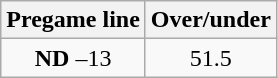<table class="wikitable">
<tr align="center">
<th style=>Pregame line</th>
<th style=>Over/under</th>
</tr>
<tr align="center">
<td><strong>ND</strong> –13</td>
<td>51.5</td>
</tr>
</table>
